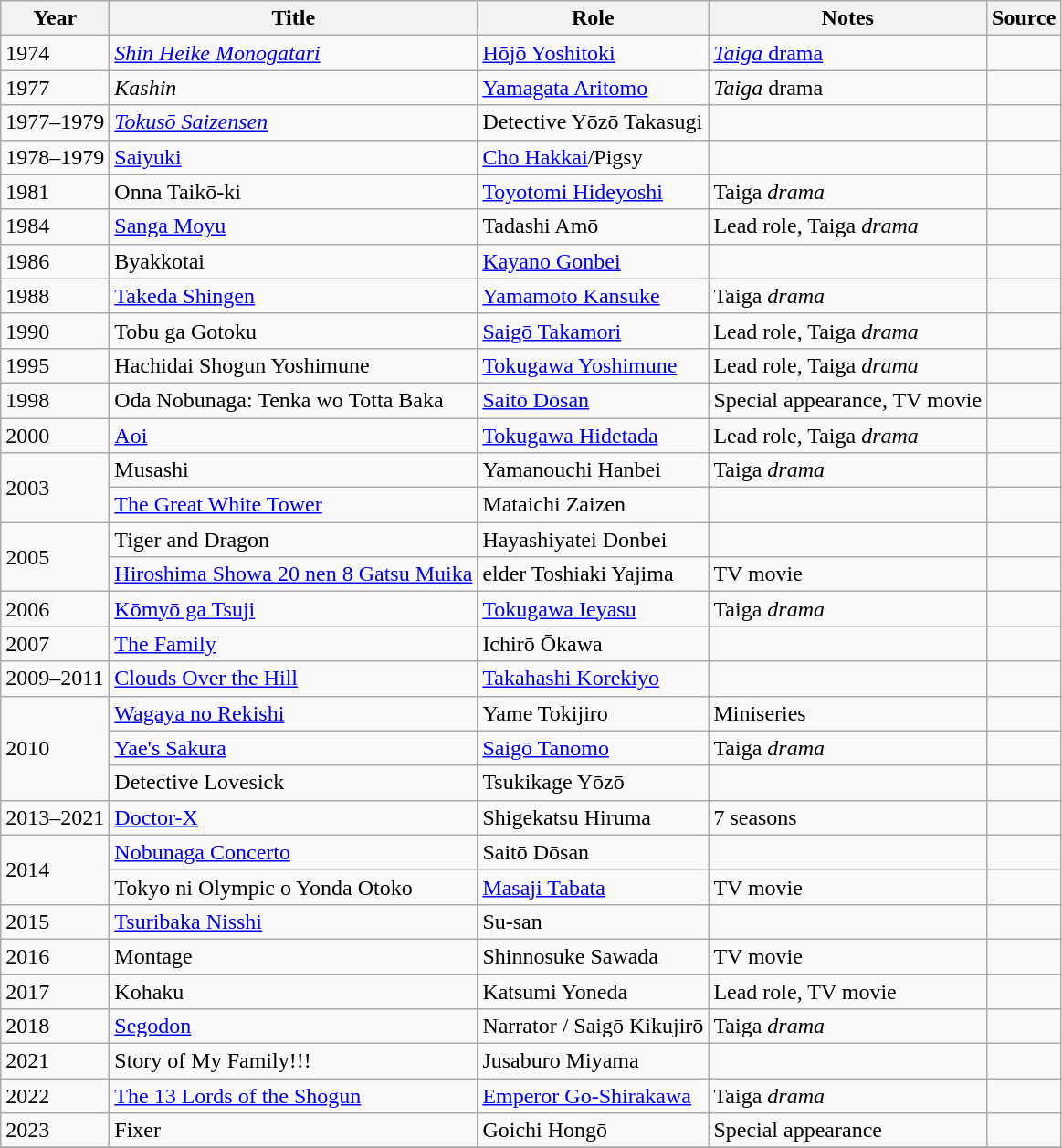<table class="wikitable sortable">
<tr>
<th>Year</th>
<th>Title</th>
<th>Role</th>
<th class="unsortable">Notes</th>
<th class="unsortable">Source</th>
</tr>
<tr>
<td>1974</td>
<td><em><a href='#'>Shin Heike Monogatari</a></em></td>
<td><a href='#'>Hōjō Yoshitoki</a></td>
<td><a href='#'><em>Taiga</em> drama</a></td>
<td></td>
</tr>
<tr>
<td>1977</td>
<td><em>Kashin</em></td>
<td><a href='#'>Yamagata Aritomo</a></td>
<td><em>Taiga</em> drama</td>
<td></td>
</tr>
<tr>
<td>1977–1979</td>
<td><em><a href='#'>Tokusō Saizensen</a></td>
<td>Detective Yōzō Takasugi</td>
<td></td>
<td></td>
</tr>
<tr>
<td>1978–1979</td>
<td></em><a href='#'>Saiyuki</a><em></td>
<td><a href='#'>Cho Hakkai</a>/Pigsy</td>
<td></td>
<td></td>
</tr>
<tr>
<td>1981</td>
<td></em>Onna Taikō-ki<em></td>
<td><a href='#'>Toyotomi Hideyoshi</a></td>
<td></em>Taiga<em> drama</td>
<td></td>
</tr>
<tr>
<td>1984</td>
<td></em><a href='#'>Sanga Moyu</a><em></td>
<td>Tadashi Amō</td>
<td>Lead role, </em>Taiga<em> drama</td>
<td></td>
</tr>
<tr>
<td>1986</td>
<td></em>Byakkotai<em></td>
<td><a href='#'>Kayano Gonbei</a></td>
<td></td>
<td></td>
</tr>
<tr>
<td>1988</td>
<td></em><a href='#'>Takeda Shingen</a><em></td>
<td><a href='#'>Yamamoto Kansuke</a></td>
<td></em>Taiga<em> drama</td>
<td></td>
</tr>
<tr>
<td>1990</td>
<td></em>Tobu ga Gotoku<em></td>
<td><a href='#'>Saigō Takamori</a></td>
<td>Lead role, </em>Taiga<em> drama</td>
<td></td>
</tr>
<tr>
<td>1995</td>
<td></em>Hachidai Shogun Yoshimune<em></td>
<td><a href='#'>Tokugawa Yoshimune</a></td>
<td>Lead role, </em>Taiga<em> drama</td>
<td></td>
</tr>
<tr>
<td>1998</td>
<td></em>Oda Nobunaga: Tenka wo Totta Baka<em></td>
<td><a href='#'>Saitō Dōsan</a></td>
<td>Special appearance, TV movie</td>
<td></td>
</tr>
<tr>
<td>2000</td>
<td></em><a href='#'>Aoi</a><em></td>
<td><a href='#'>Tokugawa Hidetada</a></td>
<td>Lead role, </em>Taiga<em> drama</td>
<td></td>
</tr>
<tr>
<td rowspan=2>2003</td>
<td></em>Musashi<em></td>
<td>Yamanouchi Hanbei</td>
<td></em>Taiga<em> drama</td>
<td></td>
</tr>
<tr>
<td></em><a href='#'>The Great White Tower</a><em></td>
<td>Mataichi Zaizen</td>
<td></td>
<td></td>
</tr>
<tr>
<td rowspan=2>2005</td>
<td></em>Tiger and Dragon<em></td>
<td>Hayashiyatei Donbei</td>
<td></td>
<td></td>
</tr>
<tr>
<td></em><a href='#'>Hiroshima Showa 20 nen 8 Gatsu Muika</a><em></td>
<td>elder Toshiaki Yajima</td>
<td>TV movie</td>
<td></td>
</tr>
<tr>
<td>2006</td>
<td></em><a href='#'>Kōmyō ga Tsuji</a><em></td>
<td><a href='#'>Tokugawa Ieyasu</a></td>
<td></em>Taiga<em> drama</td>
<td></td>
</tr>
<tr>
<td>2007</td>
<td></em><a href='#'>The Family</a><em></td>
<td>Ichirō Ōkawa</td>
<td></td>
<td></td>
</tr>
<tr>
<td>2009–2011</td>
<td></em><a href='#'>Clouds Over the Hill</a><em></td>
<td><a href='#'>Takahashi Korekiyo</a></td>
<td></td>
<td></td>
</tr>
<tr>
<td rowspan=3>2010</td>
<td></em><a href='#'>Wagaya no Rekishi</a><em></td>
<td>Yame Tokijiro</td>
<td>Miniseries</td>
<td></td>
</tr>
<tr>
<td></em><a href='#'>Yae's Sakura</a><em></td>
<td><a href='#'>Saigō Tanomo</a></td>
<td></em>Taiga<em> drama</td>
<td></td>
</tr>
<tr>
<td></em>Detective Lovesick<em></td>
<td>Tsukikage Yōzō</td>
<td></td>
<td></td>
</tr>
<tr>
<td>2013–2021</td>
<td></em><a href='#'>Doctor-X</a><em></td>
<td>Shigekatsu Hiruma</td>
<td>7 seasons</td>
<td></td>
</tr>
<tr>
<td rowspan=2>2014</td>
<td></em><a href='#'>Nobunaga Concerto</a><em></td>
<td>Saitō Dōsan</td>
<td></td>
<td></td>
</tr>
<tr>
<td></em>Tokyo ni Olympic o Yonda Otoko<em></td>
<td><a href='#'>Masaji Tabata</a></td>
<td>TV movie</td>
<td></td>
</tr>
<tr>
<td>2015</td>
<td></em><a href='#'>Tsuribaka Nisshi</a><em></td>
<td>Su-san</td>
<td></td>
<td></td>
</tr>
<tr>
<td>2016</td>
<td></em>Montage<em></td>
<td>Shinnosuke Sawada</td>
<td>TV movie</td>
<td></td>
</tr>
<tr>
<td>2017</td>
<td></em>Kohaku<em></td>
<td>Katsumi Yoneda</td>
<td>Lead role, TV movie</td>
<td></td>
</tr>
<tr>
<td>2018</td>
<td></em><a href='#'>Segodon</a><em></td>
<td>Narrator / Saigō Kikujirō</td>
<td></em>Taiga<em> drama</td>
<td></td>
</tr>
<tr>
<td>2021</td>
<td></em>Story of My Family!!!<em></td>
<td>Jusaburo Miyama</td>
<td></td>
<td></td>
</tr>
<tr>
<td>2022</td>
<td></em><a href='#'>The 13 Lords of the Shogun</a><em></td>
<td><a href='#'>Emperor Go-Shirakawa</a></td>
<td></em>Taiga<em> drama</td>
<td></td>
</tr>
<tr>
<td>2023</td>
<td></em>Fixer<em></td>
<td>Goichi Hongō</td>
<td>Special appearance</td>
<td></td>
</tr>
<tr>
</tr>
</table>
